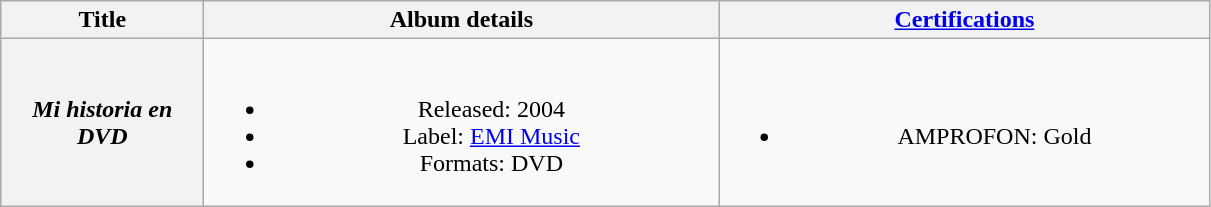<table class="wikitable plainrowheaders" style="text-align:center;">
<tr>
<th scope="col"  style="width:8em;">Title</th>
<th scope="col" style="width:21em;">Album details</th>
<th scope="col" style="width:20em;"><a href='#'>Certifications</a></th>
</tr>
<tr>
<th scope="row" align="center"><em>Mi historia en DVD</em></th>
<td><br><ul><li>Released: 2004</li><li>Label: <a href='#'>EMI Music</a></li><li>Formats: DVD</li></ul></td>
<td><br><ul><li>AMPROFON: Gold</li></ul></td>
</tr>
</table>
